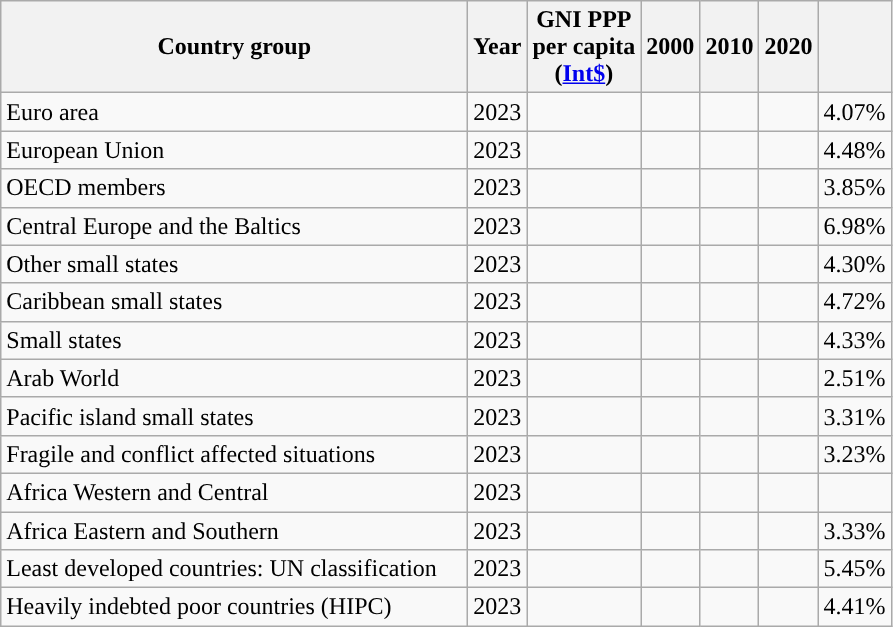<table class="wikitable sortable sticky-header sort-under col1left ">
<tr>
<th style=width:19em>Country group</th>
<th>Year</th>
<th>GNI PPP<br>per capita<br>(<a href='#'>Int$</a>)</th>
<th>2000</th>
<th>2010</th>
<th>2020</th>
<th></th>
</tr>
<tr>
<td>Euro area</td>
<td>2023</td>
<td></td>
<td></td>
<td></td>
<td></td>
<td>4.07%</td>
</tr>
<tr>
<td>European Union</td>
<td>2023</td>
<td></td>
<td></td>
<td></td>
<td></td>
<td>4.48%</td>
</tr>
<tr>
<td>OECD members</td>
<td>2023</td>
<td></td>
<td></td>
<td></td>
<td></td>
<td>3.85%</td>
</tr>
<tr>
<td>Central Europe and the Baltics</td>
<td>2023</td>
<td></td>
<td></td>
<td></td>
<td></td>
<td>6.98%</td>
</tr>
<tr>
<td>Other small states</td>
<td>2023</td>
<td></td>
<td></td>
<td></td>
<td></td>
<td>4.30%</td>
</tr>
<tr>
<td>Caribbean small states</td>
<td>2023</td>
<td></td>
<td></td>
<td></td>
<td></td>
<td>4.72%</td>
</tr>
<tr>
<td>Small states</td>
<td>2023</td>
<td></td>
<td></td>
<td></td>
<td></td>
<td>4.33%</td>
</tr>
<tr>
<td>Arab World</td>
<td>2023</td>
<td></td>
<td></td>
<td></td>
<td></td>
<td>2.51%</td>
</tr>
<tr>
<td>Pacific island small states</td>
<td>2023</td>
<td></td>
<td></td>
<td></td>
<td></td>
<td>3.31%</td>
</tr>
<tr>
<td>Fragile and conflict affected situations</td>
<td>2023</td>
<td></td>
<td></td>
<td></td>
<td></td>
<td>3.23%</td>
</tr>
<tr>
<td>Africa Western and Central</td>
<td>2023</td>
<td></td>
<td></td>
<td></td>
<td></td>
<td></td>
</tr>
<tr>
<td>Africa Eastern and Southern</td>
<td>2023</td>
<td></td>
<td></td>
<td></td>
<td></td>
<td>3.33%</td>
</tr>
<tr>
<td>Least developed countries: UN classification</td>
<td>2023</td>
<td></td>
<td></td>
<td></td>
<td></td>
<td>5.45%</td>
</tr>
<tr>
<td>Heavily indebted poor countries (HIPC)</td>
<td>2023</td>
<td></td>
<td></td>
<td></td>
<td></td>
<td>4.41%</td>
</tr>
</table>
